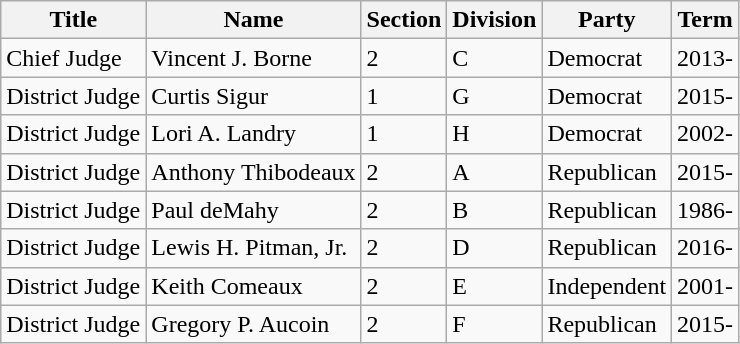<table class = "wikitable">
<tr>
<th>Title</th>
<th>Name</th>
<th>Section</th>
<th>Division</th>
<th>Party</th>
<th>Term</th>
</tr>
<tr>
<td>Chief Judge</td>
<td>Vincent J. Borne</td>
<td>2</td>
<td>C</td>
<td>Democrat</td>
<td>2013-</td>
</tr>
<tr>
<td>District Judge</td>
<td>Curtis Sigur</td>
<td>1</td>
<td>G</td>
<td>Democrat</td>
<td>2015-</td>
</tr>
<tr>
<td>District Judge</td>
<td>Lori A. Landry</td>
<td>1</td>
<td>H</td>
<td>Democrat</td>
<td>2002-</td>
</tr>
<tr>
<td>District Judge</td>
<td>Anthony Thibodeaux</td>
<td>2</td>
<td>A</td>
<td>Republican</td>
<td>2015-</td>
</tr>
<tr>
<td>District Judge</td>
<td>Paul deMahy</td>
<td>2</td>
<td>B</td>
<td>Republican</td>
<td>1986-</td>
</tr>
<tr>
<td>District Judge</td>
<td>Lewis H. Pitman, Jr.</td>
<td>2</td>
<td>D</td>
<td>Republican</td>
<td>2016-</td>
</tr>
<tr>
<td>District Judge</td>
<td>Keith Comeaux</td>
<td>2</td>
<td>E</td>
<td>Independent</td>
<td>2001-</td>
</tr>
<tr>
<td>District Judge</td>
<td>Gregory P. Aucoin</td>
<td>2</td>
<td>F</td>
<td>Republican</td>
<td>2015-</td>
</tr>
</table>
